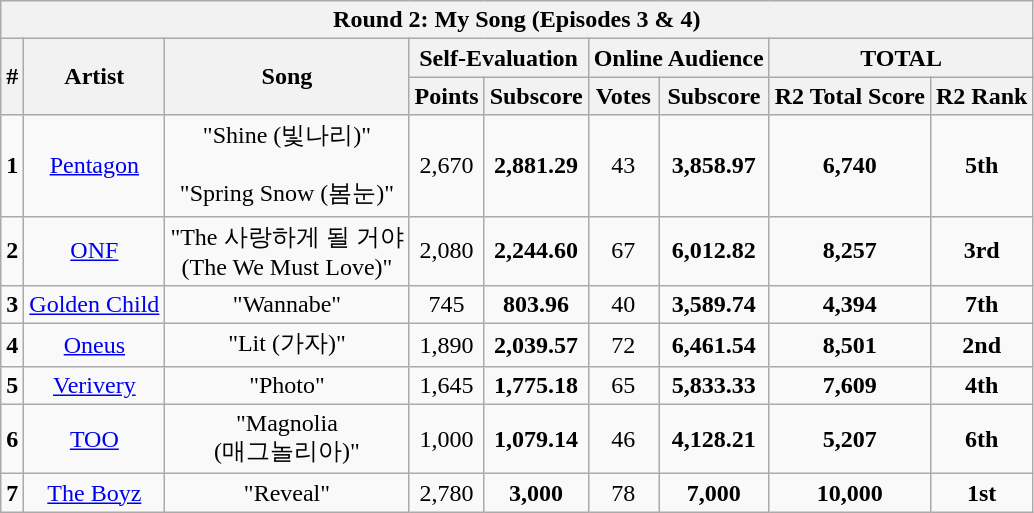<table class="wikitable sortable" style="text-align:center">
<tr>
<th colspan="9">Round 2: My Song (Episodes 3 & 4)</th>
</tr>
<tr>
<th rowspan="2">#</th>
<th rowspan="2">Artist</th>
<th rowspan="2">Song</th>
<th colspan="2">Self-Evaluation<br></th>
<th colspan="2">Online Audience<br></th>
<th colspan="2">TOTAL<br></th>
</tr>
<tr>
<th>Points</th>
<th>Subscore</th>
<th>Votes</th>
<th>Subscore</th>
<th>R2 Total Score</th>
<th>R2 Rank</th>
</tr>
<tr>
<td><strong>1</strong></td>
<td><a href='#'>Pentagon</a></td>
<td>"Shine (빛나리)"<br><br>"Spring Snow (봄눈)"</td>
<td>2,670</td>
<td><strong>2,881.29</strong></td>
<td>43</td>
<td><strong>3,858.97</strong></td>
<td><strong>6,740</strong></td>
<td><strong>5th</strong></td>
</tr>
<tr>
<td><strong>2</strong></td>
<td><a href='#'>ONF</a></td>
<td>"The 사랑하게 될 거야<br>(The We Must Love)"<br></td>
<td>2,080</td>
<td><strong>2,244.60</strong></td>
<td>67</td>
<td><strong>6,012.82</strong></td>
<td><strong>8,257</strong></td>
<td><strong>3rd</strong></td>
</tr>
<tr>
<td><strong>3</strong></td>
<td><a href='#'>Golden Child</a></td>
<td>"Wannabe"</td>
<td>745</td>
<td><strong>803.96</strong></td>
<td>40</td>
<td><strong>3,589.74</strong></td>
<td><strong>4,394</strong></td>
<td><strong>7th</strong></td>
</tr>
<tr>
<td><strong>4</strong></td>
<td><a href='#'>Oneus</a></td>
<td>"Lit (가자)"</td>
<td>1,890</td>
<td><strong>2,039.57</strong></td>
<td>72</td>
<td><strong>6,461.54</strong></td>
<td><strong>8,501</strong></td>
<td><strong>2nd</strong></td>
</tr>
<tr>
<td><strong>5</strong></td>
<td><a href='#'>Verivery</a></td>
<td>"Photo"</td>
<td>1,645</td>
<td><strong>1,775.18</strong></td>
<td>65</td>
<td><strong>5,833.33</strong></td>
<td><strong>7,609</strong></td>
<td><strong>4th</strong></td>
</tr>
<tr>
<td><strong>6</strong></td>
<td><a href='#'>TOO</a></td>
<td>"Magnolia<br>(매그놀리아)"</td>
<td>1,000</td>
<td><strong>1,079.14</strong></td>
<td>46</td>
<td><strong>4,128.21</strong></td>
<td><strong>5,207</strong></td>
<td><strong>6th</strong></td>
</tr>
<tr>
<td><strong>7</strong></td>
<td><a href='#'>The Boyz</a></td>
<td>"Reveal"</td>
<td>2,780</td>
<td><strong>3,000</strong></td>
<td>78</td>
<td><strong>7,000</strong></td>
<td><strong>10,000</strong></td>
<td><strong>1st</strong></td>
</tr>
</table>
